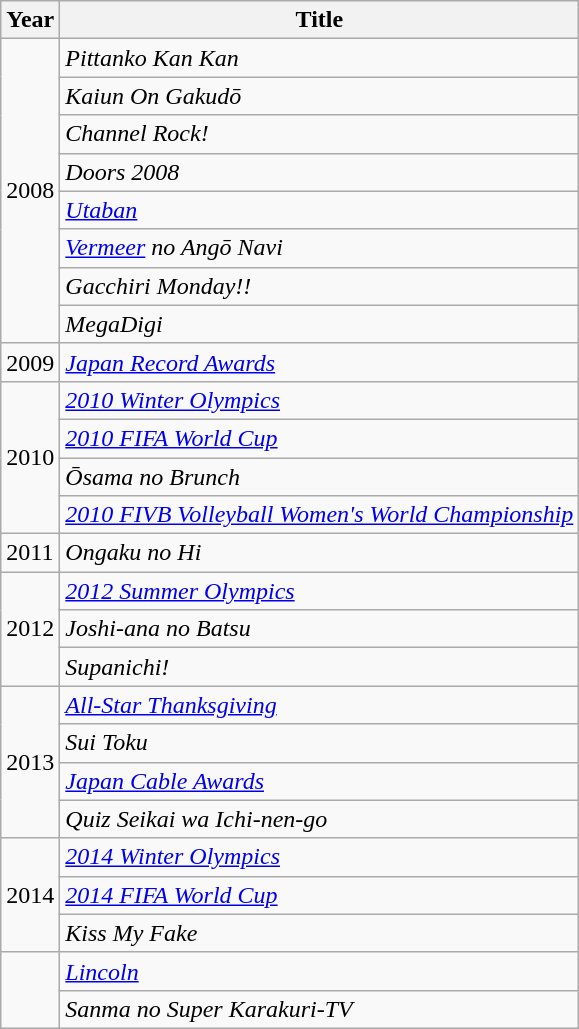<table class="wikitable">
<tr>
<th>Year</th>
<th>Title</th>
</tr>
<tr>
<td rowspan="8">2008</td>
<td><em>Pittanko Kan Kan</em></td>
</tr>
<tr>
<td><em>Kaiun On Gakudō</em></td>
</tr>
<tr>
<td><em>Channel Rock!</em></td>
</tr>
<tr>
<td><em>Doors 2008</em></td>
</tr>
<tr>
<td><em><a href='#'>Utaban</a></em></td>
</tr>
<tr>
<td><em><a href='#'>Vermeer</a> no Angō Navi</em></td>
</tr>
<tr>
<td><em>Gacchiri Monday!!</em></td>
</tr>
<tr>
<td><em>MegaDigi</em></td>
</tr>
<tr>
<td>2009</td>
<td><em><a href='#'>Japan Record Awards</a></em></td>
</tr>
<tr>
<td rowspan="4">2010</td>
<td><em><a href='#'>2010 Winter Olympics</a></em></td>
</tr>
<tr>
<td><em><a href='#'>2010 FIFA World Cup</a></em></td>
</tr>
<tr>
<td><em>Ōsama no Brunch</em></td>
</tr>
<tr>
<td><em><a href='#'>2010 FIVB Volleyball Women's World Championship</a></em></td>
</tr>
<tr>
<td>2011</td>
<td><em>Ongaku no Hi</em></td>
</tr>
<tr>
<td rowspan="3">2012</td>
<td><em><a href='#'>2012 Summer Olympics</a></em></td>
</tr>
<tr>
<td><em>Joshi-ana no Batsu</em></td>
</tr>
<tr>
<td><em>Supanichi!</em></td>
</tr>
<tr>
<td rowspan="4">2013</td>
<td><em><a href='#'>All-Star Thanksgiving</a></em></td>
</tr>
<tr>
<td><em>Sui Toku</em></td>
</tr>
<tr>
<td><em><a href='#'>Japan Cable Awards</a></em></td>
</tr>
<tr>
<td><em>Quiz Seikai wa Ichi-nen-go</em></td>
</tr>
<tr>
<td rowspan="3">2014</td>
<td><em><a href='#'>2014 Winter Olympics</a></em></td>
</tr>
<tr>
<td><em><a href='#'>2014 FIFA World Cup</a></em></td>
</tr>
<tr>
<td><em>Kiss My Fake</em></td>
</tr>
<tr>
<td rowspan="2"></td>
<td><em><a href='#'>Lincoln</a></em></td>
</tr>
<tr>
<td><em>Sanma no Super Karakuri-TV</em></td>
</tr>
</table>
